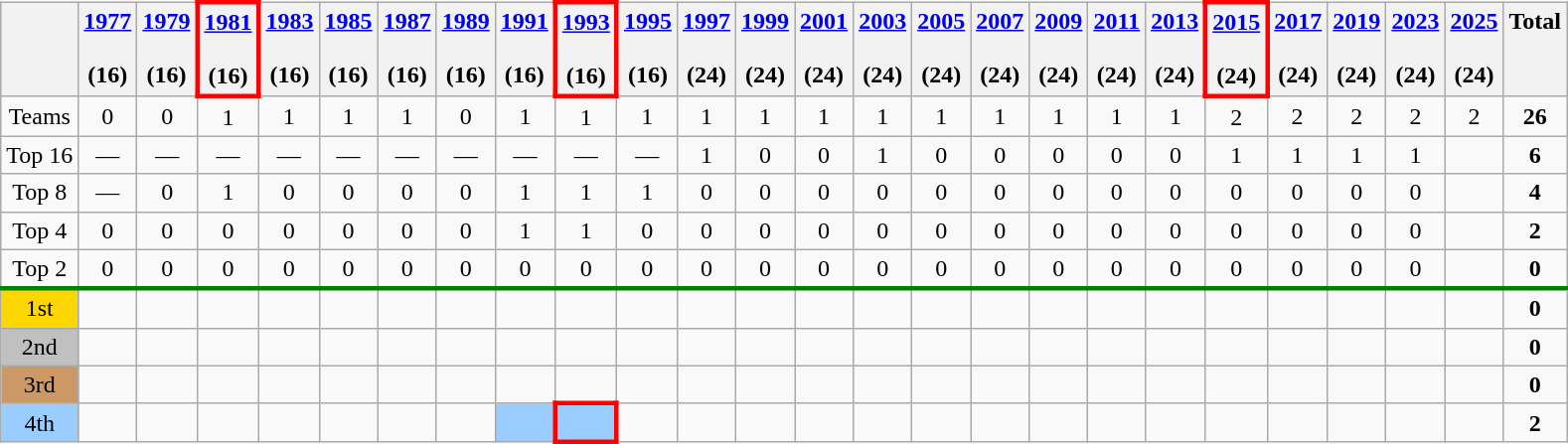<table class="wikitable" style="text-align: center">
<tr valign=top>
<th></th>
<th><a href='#'>1977</a><br><br>(16)</th>
<th><a href='#'>1979</a><br><br>(16)</th>
<th style="border:3px solid red"><a href='#'>1981</a><br><br>(16)</th>
<th><a href='#'>1983</a><br><br>(16)</th>
<th><a href='#'>1985</a><br><br>(16)</th>
<th><a href='#'>1987</a><br><br>(16)</th>
<th><a href='#'>1989</a><br><br>(16)</th>
<th><a href='#'>1991</a><br><br>(16)</th>
<th style="border:3px solid red"><a href='#'>1993</a><br><br>(16)</th>
<th><a href='#'>1995</a><br><br>(16)</th>
<th><a href='#'>1997</a><br><br>(24)</th>
<th><a href='#'>1999</a><br><br>(24)</th>
<th><a href='#'>2001</a><br><br>(24)</th>
<th><a href='#'>2003</a><br><br>(24)</th>
<th><a href='#'>2005</a><br><br>(24)</th>
<th><a href='#'>2007</a><br><br>(24)</th>
<th><a href='#'>2009</a><br><br>(24)</th>
<th><a href='#'>2011</a><br><br>(24)</th>
<th><a href='#'>2013</a><br><br>(24)</th>
<th style="border:3px solid red"><a href='#'>2015</a><br><br>(24)</th>
<th><a href='#'>2017</a><br><br>(24)</th>
<th><a href='#'>2019</a><br><br>(24)</th>
<th><a href='#'>2023</a><br><br>(24)</th>
<th><a href='#'>2025</a><br><br>(24)</th>
<th>Total</th>
</tr>
<tr>
<td>Teams</td>
<td>0</td>
<td>0</td>
<td>1</td>
<td>1</td>
<td>1</td>
<td>1</td>
<td>0</td>
<td>1</td>
<td>1</td>
<td>1</td>
<td>1</td>
<td>1</td>
<td>1</td>
<td>1</td>
<td>1</td>
<td>1</td>
<td>1</td>
<td>1</td>
<td>1</td>
<td>2</td>
<td>2</td>
<td>2</td>
<td>2</td>
<td>2</td>
<td><strong>26</strong></td>
</tr>
<tr>
<td>Top 16</td>
<td>—</td>
<td>—</td>
<td>—</td>
<td>—</td>
<td>—</td>
<td>—</td>
<td>—</td>
<td>—</td>
<td>—</td>
<td>—</td>
<td>1</td>
<td>0</td>
<td>0</td>
<td>1</td>
<td>0</td>
<td>0</td>
<td>0</td>
<td>0</td>
<td>0</td>
<td>1</td>
<td>1</td>
<td>1</td>
<td>1</td>
<td></td>
<td><strong>6</strong></td>
</tr>
<tr>
<td>Top 8</td>
<td>—</td>
<td>0</td>
<td>1</td>
<td>0</td>
<td>0</td>
<td>0</td>
<td>0</td>
<td>1</td>
<td>1</td>
<td>1</td>
<td>0</td>
<td>0</td>
<td>0</td>
<td>0</td>
<td>0</td>
<td>0</td>
<td>0</td>
<td>0</td>
<td>0</td>
<td>0</td>
<td>0</td>
<td>0</td>
<td>0</td>
<td></td>
<td><strong>4</strong></td>
</tr>
<tr>
<td>Top 4</td>
<td>0</td>
<td>0</td>
<td>0</td>
<td>0</td>
<td>0</td>
<td>0</td>
<td>0</td>
<td>1</td>
<td>1</td>
<td>0</td>
<td>0</td>
<td>0</td>
<td>0</td>
<td>0</td>
<td>0</td>
<td>0</td>
<td>0</td>
<td>0</td>
<td>0</td>
<td>0</td>
<td>0</td>
<td>0</td>
<td>0</td>
<td></td>
<td><strong>2</strong></td>
</tr>
<tr>
<td>Top 2</td>
<td>0</td>
<td>0</td>
<td>0</td>
<td>0</td>
<td>0</td>
<td>0</td>
<td>0</td>
<td>0</td>
<td>0</td>
<td>0</td>
<td>0</td>
<td>0</td>
<td>0</td>
<td>0</td>
<td>0</td>
<td>0</td>
<td>0</td>
<td>0</td>
<td>0</td>
<td>0</td>
<td>0</td>
<td>0</td>
<td>0</td>
<td></td>
<td><strong>0</strong></td>
</tr>
<tr style="border-top:3px solid green;">
<td bgcolor=gold>1st</td>
<td></td>
<td></td>
<td></td>
<td></td>
<td></td>
<td></td>
<td></td>
<td></td>
<td></td>
<td></td>
<td></td>
<td></td>
<td></td>
<td></td>
<td></td>
<td></td>
<td></td>
<td></td>
<td></td>
<td></td>
<td></td>
<td></td>
<td></td>
<td></td>
<td><strong>0</strong></td>
</tr>
<tr>
<td bgcolor=silver>2nd</td>
<td></td>
<td></td>
<td></td>
<td></td>
<td></td>
<td></td>
<td></td>
<td></td>
<td></td>
<td></td>
<td></td>
<td></td>
<td></td>
<td></td>
<td></td>
<td></td>
<td></td>
<td></td>
<td></td>
<td></td>
<td></td>
<td></td>
<td></td>
<td></td>
<td><strong>0</strong></td>
</tr>
<tr>
<td bgcolor=#cc9966>3rd</td>
<td></td>
<td></td>
<td></td>
<td></td>
<td></td>
<td></td>
<td></td>
<td></td>
<td></td>
<td></td>
<td></td>
<td></td>
<td></td>
<td></td>
<td></td>
<td></td>
<td></td>
<td></td>
<td></td>
<td></td>
<td></td>
<td></td>
<td></td>
<td></td>
<td><strong>0</strong></td>
</tr>
<tr>
<td bgcolor=#9acdff>4th</td>
<td></td>
<td></td>
<td></td>
<td></td>
<td></td>
<td></td>
<td></td>
<td bgcolor=#9acdff></td>
<td style="border:3px solid red" bgcolor=#9acdff></td>
<td></td>
<td></td>
<td></td>
<td></td>
<td></td>
<td></td>
<td></td>
<td></td>
<td></td>
<td></td>
<td></td>
<td></td>
<td></td>
<td></td>
<td></td>
<td><strong>2</strong></td>
</tr>
</table>
